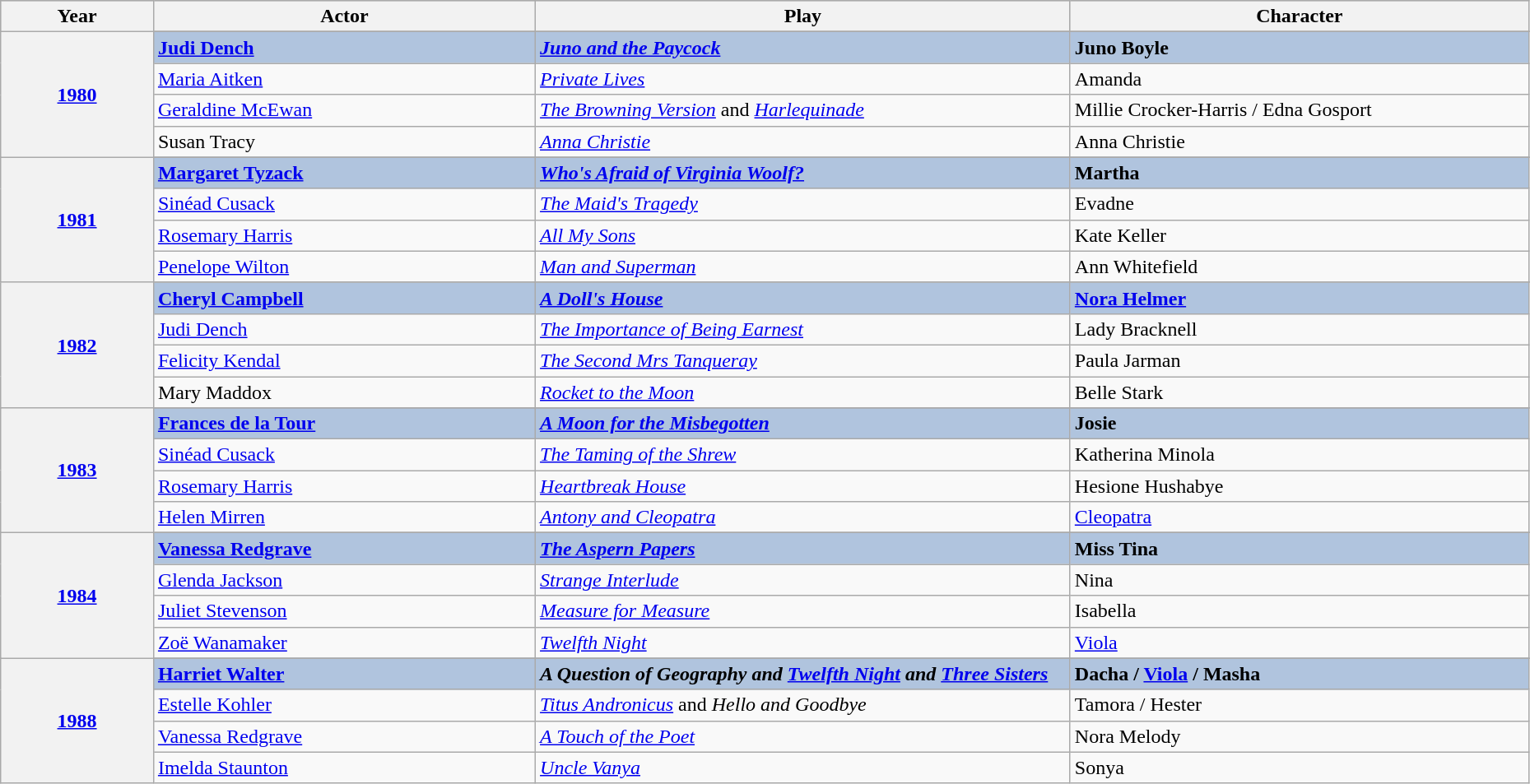<table class="wikitable" style="width:98%;">
<tr style="background:#bebebe;">
<th style="width:10%;">Year</th>
<th style="width:25%;">Actor</th>
<th style="width:35%;">Play</th>
<th style="width:30%;">Character</th>
</tr>
<tr>
<th rowspan="5" align="center"><a href='#'>1980</a></th>
</tr>
<tr style="background:#B0C4DE">
<td><strong><a href='#'>Judi Dench</a></strong></td>
<td><strong><em><a href='#'>Juno and the Paycock</a></em></strong></td>
<td><strong>Juno Boyle</strong></td>
</tr>
<tr>
<td><a href='#'>Maria Aitken</a></td>
<td><em><a href='#'>Private Lives</a></em></td>
<td>Amanda</td>
</tr>
<tr>
<td><a href='#'>Geraldine McEwan</a></td>
<td><em><a href='#'>The Browning Version</a></em> and <em><a href='#'>Harlequinade</a></em></td>
<td>Millie Crocker-Harris / Edna Gosport</td>
</tr>
<tr>
<td>Susan Tracy</td>
<td><em><a href='#'>Anna Christie</a></em></td>
<td>Anna Christie</td>
</tr>
<tr>
<th rowspan="5" align="center"><a href='#'>1981</a></th>
</tr>
<tr style="background:#B0C4DE">
<td><strong><a href='#'>Margaret Tyzack</a></strong></td>
<td><strong><em><a href='#'>Who's Afraid of Virginia Woolf?</a></em></strong></td>
<td><strong>Martha</strong></td>
</tr>
<tr>
<td><a href='#'>Sinéad Cusack</a></td>
<td><em><a href='#'>The Maid's Tragedy</a></em></td>
<td>Evadne</td>
</tr>
<tr>
<td><a href='#'>Rosemary Harris</a></td>
<td><em><a href='#'>All My Sons</a></em></td>
<td>Kate Keller</td>
</tr>
<tr>
<td><a href='#'>Penelope Wilton</a></td>
<td><em><a href='#'>Man and Superman</a></em></td>
<td>Ann Whitefield</td>
</tr>
<tr>
<th rowspan="5" align="center"><a href='#'>1982</a></th>
</tr>
<tr style="background:#B0C4DE">
<td><strong><a href='#'>Cheryl Campbell</a></strong></td>
<td><strong><em><a href='#'>A Doll's House</a></em></strong></td>
<td><strong><a href='#'>Nora Helmer</a></strong></td>
</tr>
<tr>
<td><a href='#'>Judi Dench</a></td>
<td><em><a href='#'>The Importance of Being Earnest</a></em></td>
<td>Lady Bracknell</td>
</tr>
<tr>
<td><a href='#'>Felicity Kendal</a></td>
<td><em><a href='#'>The Second Mrs Tanqueray</a></em></td>
<td>Paula Jarman</td>
</tr>
<tr>
<td>Mary Maddox</td>
<td><em><a href='#'>Rocket to the Moon</a></em></td>
<td>Belle Stark</td>
</tr>
<tr>
<th rowspan="5" align="center"><a href='#'>1983</a></th>
</tr>
<tr style="background:#B0C4DE">
<td><strong><a href='#'>Frances de la Tour</a></strong></td>
<td><strong><em><a href='#'>A Moon for the Misbegotten</a></em></strong></td>
<td><strong>Josie</strong></td>
</tr>
<tr>
<td><a href='#'>Sinéad Cusack</a></td>
<td><em><a href='#'>The Taming of the Shrew</a></em></td>
<td>Katherina Minola</td>
</tr>
<tr>
<td><a href='#'>Rosemary Harris</a></td>
<td><em><a href='#'>Heartbreak House</a></em></td>
<td>Hesione Hushabye</td>
</tr>
<tr>
<td><a href='#'>Helen Mirren</a></td>
<td><em><a href='#'>Antony and Cleopatra</a></em></td>
<td><a href='#'>Cleopatra</a></td>
</tr>
<tr>
<th rowspan="5" align="center"><a href='#'>1984</a></th>
</tr>
<tr style="background:#B0C4DE">
<td><strong><a href='#'>Vanessa Redgrave</a></strong></td>
<td><strong><em><a href='#'>The Aspern Papers</a></em></strong></td>
<td><strong>Miss Tina</strong></td>
</tr>
<tr>
<td><a href='#'>Glenda Jackson</a></td>
<td><em><a href='#'>Strange Interlude</a></em></td>
<td>Nina</td>
</tr>
<tr>
<td><a href='#'>Juliet Stevenson</a></td>
<td><em><a href='#'>Measure for Measure</a></em></td>
<td>Isabella</td>
</tr>
<tr>
<td><a href='#'>Zoë Wanamaker</a></td>
<td><em><a href='#'>Twelfth Night</a></em></td>
<td><a href='#'>Viola</a></td>
</tr>
<tr>
<th rowspan="5" align="center"><a href='#'>1988</a></th>
</tr>
<tr style="background:#B0C4DE">
<td><strong><a href='#'>Harriet Walter</a></strong></td>
<td><strong><em>A Question of Geography<em> and </em><a href='#'>Twelfth Night</a><em> and </em><a href='#'>Three Sisters</a></em></strong></td>
<td><strong>Dacha / <a href='#'>Viola</a> / Masha</strong></td>
</tr>
<tr>
<td><a href='#'>Estelle Kohler</a></td>
<td><em><a href='#'>Titus Andronicus</a></em> and <em>Hello and Goodbye</em></td>
<td>Tamora / Hester</td>
</tr>
<tr>
<td><a href='#'>Vanessa Redgrave</a></td>
<td><em><a href='#'>A Touch of the Poet</a></em></td>
<td>Nora Melody</td>
</tr>
<tr>
<td><a href='#'>Imelda Staunton</a></td>
<td><em><a href='#'>Uncle Vanya</a></em></td>
<td>Sonya</td>
</tr>
</table>
